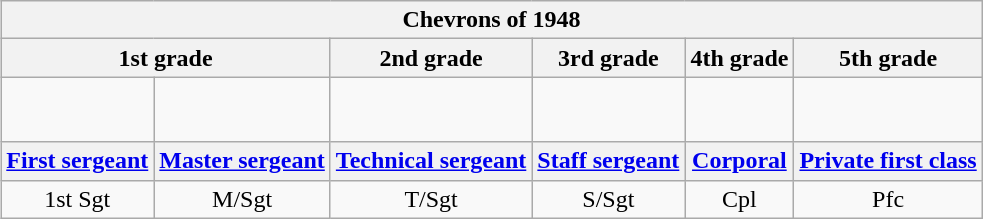<table align=right class="wikitable" style="text-align:center">
<tr>
<th colspan=6>Chevrons of 1948</th>
</tr>
<tr>
<th colspan=2>1st grade</th>
<th>2nd grade</th>
<th>3rd grade</th>
<th>4th grade</th>
<th>5th grade</th>
</tr>
<tr>
<td><br><br></td>
<td><br><br></td>
<td><br><br></td>
<td><br><br></td>
<td><br><br></td>
<td><br><br></td>
</tr>
<tr>
<th><a href='#'>First sergeant</a></th>
<th><a href='#'>Master sergeant</a></th>
<th><a href='#'>Technical sergeant</a></th>
<th><a href='#'>Staff sergeant</a></th>
<th><a href='#'>Corporal</a></th>
<th><a href='#'>Private first class</a></th>
</tr>
<tr>
<td>1st Sgt</td>
<td>M/Sgt</td>
<td>T/Sgt</td>
<td>S/Sgt</td>
<td>Cpl</td>
<td>Pfc</td>
</tr>
</table>
